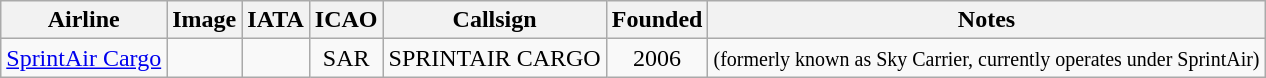<table class="wikitable sortable" border="1" style="text-align: center">
<tr>
<th>Airline</th>
<th>Image</th>
<th>IATA</th>
<th>ICAO</th>
<th>Callsign</th>
<th>Founded</th>
<th>Notes</th>
</tr>
<tr>
<td><a href='#'>SprintAir Cargo</a></td>
<td></td>
<td></td>
<td>SAR</td>
<td>SPRINTAIR CARGO</td>
<td>2006</td>
<td><small>(formerly known as Sky Carrier, currently operates under SprintAir)</small></td>
</tr>
</table>
